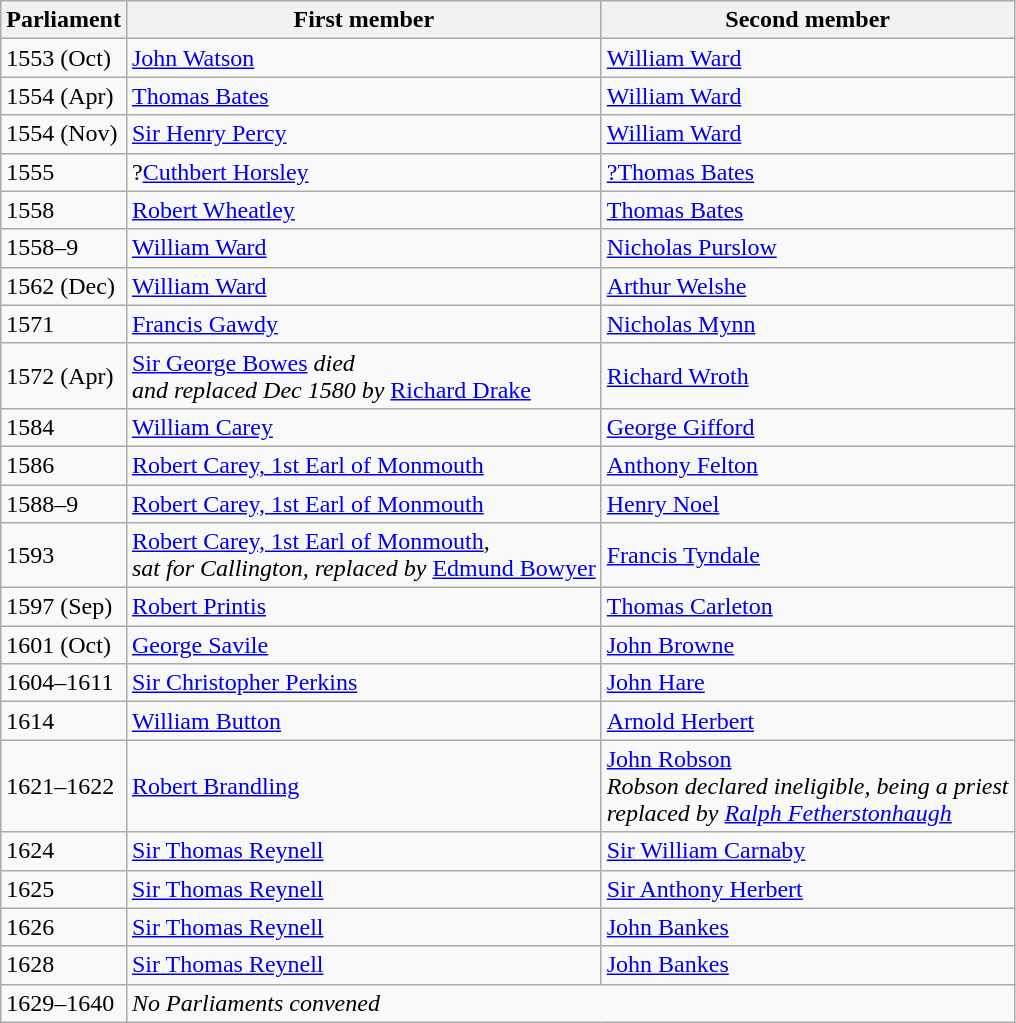<table class="wikitable">
<tr>
<th>Parliament</th>
<th>First member</th>
<th>Second member</th>
</tr>
<tr>
<td>1553 (Oct)</td>
<td><a href='#'>John Watson</a></td>
<td><a href='#'>William Ward</a></td>
</tr>
<tr>
<td>1554 (Apr)</td>
<td><a href='#'>Thomas Bates</a></td>
<td><a href='#'>William Ward</a></td>
</tr>
<tr>
<td>1554 (Nov)</td>
<td><a href='#'>Sir Henry Percy</a></td>
<td><a href='#'>William Ward</a></td>
</tr>
<tr>
<td>1555</td>
<td>?<a href='#'>Cuthbert Horsley</a></td>
<td><a href='#'>?Thomas Bates</a></td>
</tr>
<tr>
<td>1558</td>
<td><a href='#'>Robert Wheatley</a></td>
<td><a href='#'>Thomas Bates</a></td>
</tr>
<tr>
<td>1558–9</td>
<td><a href='#'>William Ward</a></td>
<td><a href='#'>Nicholas Purslow</a></td>
</tr>
<tr>
<td>1562 (Dec)</td>
<td><a href='#'>William Ward</a></td>
<td><a href='#'>Arthur Welshe</a></td>
</tr>
<tr>
<td>1571</td>
<td><a href='#'>Francis Gawdy</a></td>
<td><a href='#'>Nicholas Mynn</a></td>
</tr>
<tr>
<td>1572 (Apr)</td>
<td><a href='#'>Sir George Bowes</a> <em>died <br> and replaced Dec 1580 by</em> <a href='#'>Richard Drake</a></td>
<td><a href='#'>Richard Wroth</a></td>
</tr>
<tr>
<td>1584</td>
<td><a href='#'>William Carey</a></td>
<td><a href='#'>George Gifford</a></td>
</tr>
<tr>
<td>1586</td>
<td><a href='#'>Robert Carey, 1st Earl of Monmouth</a></td>
<td><a href='#'>Anthony Felton</a></td>
</tr>
<tr>
<td>1588–9</td>
<td><a href='#'>Robert Carey, 1st Earl of Monmouth</a></td>
<td><a href='#'>Henry Noel</a></td>
</tr>
<tr>
<td>1593</td>
<td><a href='#'>Robert Carey, 1st Earl of Monmouth</a>, <br><em>sat for Callington, replaced by</em> <a href='#'>Edmund Bowyer</a></td>
<td><a href='#'>Francis Tyndale</a></td>
</tr>
<tr>
<td>1597 (Sep)</td>
<td><a href='#'>Robert Printis</a></td>
<td><a href='#'>Thomas Carleton</a></td>
</tr>
<tr>
<td>1601 (Oct)</td>
<td><a href='#'>George Savile</a></td>
<td><a href='#'>John Browne</a></td>
</tr>
<tr>
<td>1604–1611</td>
<td><a href='#'>Sir Christopher Perkins</a></td>
<td><a href='#'>John Hare</a></td>
</tr>
<tr>
<td>1614</td>
<td><a href='#'>William Button</a></td>
<td><a href='#'>Arnold Herbert</a></td>
</tr>
<tr>
<td>1621–1622</td>
<td><a href='#'>Robert Brandling</a></td>
<td><a href='#'>John Robson</a> <br> <em>Robson declared ineligible, being a priest<br> replaced by <a href='#'>Ralph Fetherstonhaugh</a></em></td>
</tr>
<tr>
<td>1624</td>
<td><a href='#'>Sir Thomas Reynell</a></td>
<td><a href='#'>Sir William Carnaby</a></td>
</tr>
<tr>
<td>1625</td>
<td><a href='#'>Sir Thomas Reynell</a></td>
<td><a href='#'>Sir Anthony Herbert</a></td>
</tr>
<tr>
<td>1626</td>
<td><a href='#'>Sir Thomas Reynell</a></td>
<td><a href='#'>John Bankes</a></td>
</tr>
<tr>
<td>1628</td>
<td><a href='#'>Sir Thomas Reynell</a></td>
<td><a href='#'>John Bankes</a></td>
</tr>
<tr>
<td>1629–1640</td>
<td colspan = "2"><em> No Parliaments convened</em></td>
</tr>
</table>
